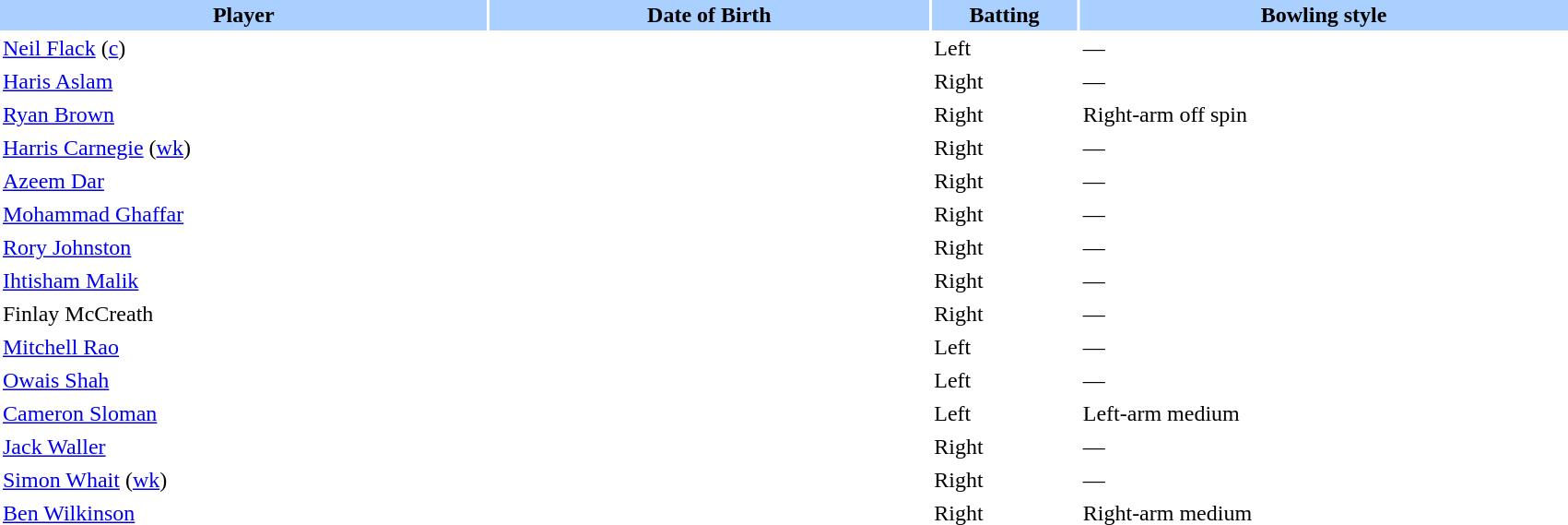<table border="0" cellspacing="2" cellpadding="2" style="width:90%;">
<tr style="background:#aad0ff;">
<th width=20%>Player</th>
<th width=18%>Date of Birth</th>
<th width=6%>Batting</th>
<th width=20%>Bowling style</th>
</tr>
<tr>
<td><a href='#'>Neil Flack</a> (<a href='#'>c</a>)</td>
<td></td>
<td>Left</td>
<td>—</td>
</tr>
<tr>
<td><a href='#'>Haris Aslam</a></td>
<td></td>
<td>Right</td>
<td>—</td>
</tr>
<tr>
<td><a href='#'>Ryan Brown</a></td>
<td></td>
<td>Right</td>
<td>Right-arm off spin</td>
</tr>
<tr>
<td><a href='#'>Harris Carnegie</a> (<a href='#'>wk</a>)</td>
<td></td>
<td>Right</td>
<td>—</td>
</tr>
<tr>
<td><a href='#'>Azeem Dar</a></td>
<td></td>
<td>Right</td>
<td>—</td>
</tr>
<tr>
<td><a href='#'>Mohammad Ghaffar</a></td>
<td></td>
<td>Right</td>
<td>—</td>
</tr>
<tr>
<td><a href='#'>Rory Johnston</a></td>
<td></td>
<td>Right</td>
<td>—</td>
</tr>
<tr>
<td><a href='#'>Ihtisham Malik</a></td>
<td></td>
<td>Right</td>
<td>—</td>
</tr>
<tr>
<td>Finlay McCreath</td>
<td></td>
<td>Right</td>
<td>—</td>
</tr>
<tr>
<td><a href='#'>Mitchell Rao</a></td>
<td></td>
<td>Left</td>
<td>—</td>
</tr>
<tr>
<td><a href='#'>Owais Shah</a></td>
<td></td>
<td>Left</td>
<td>—</td>
</tr>
<tr>
<td><a href='#'>Cameron Sloman</a></td>
<td></td>
<td>Left</td>
<td>Left-arm medium</td>
</tr>
<tr>
<td><a href='#'>Jack Waller</a></td>
<td></td>
<td>Right</td>
<td>—</td>
</tr>
<tr>
<td><a href='#'>Simon Whait</a> (<a href='#'>wk</a>)</td>
<td></td>
<td>Right</td>
<td>—</td>
</tr>
<tr>
<td><a href='#'>Ben Wilkinson</a></td>
<td></td>
<td>Right</td>
<td>Right-arm medium</td>
</tr>
</table>
